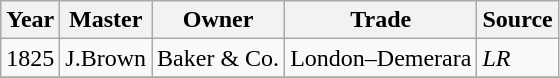<table class=" wikitable">
<tr>
<th>Year</th>
<th>Master</th>
<th>Owner</th>
<th>Trade</th>
<th>Source</th>
</tr>
<tr>
<td>1825</td>
<td>J.Brown</td>
<td>Baker & Co.</td>
<td>London–Demerara</td>
<td><em>LR</em></td>
</tr>
<tr>
</tr>
</table>
